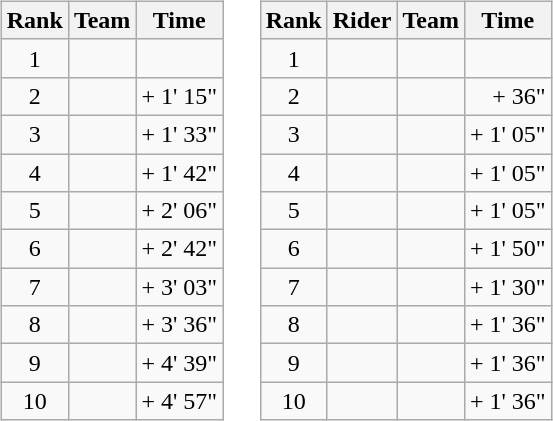<table>
<tr>
<td><br><table class="wikitable">
<tr>
<th scope="col">Rank</th>
<th scope="col">Team</th>
<th scope="col">Time</th>
</tr>
<tr>
<td style="text-align:center;">1</td>
<td></td>
<td style="text-align:right;"></td>
</tr>
<tr>
<td style="text-align:center;">2</td>
<td></td>
<td style="text-align:right;">+ 1' 15"</td>
</tr>
<tr>
<td style="text-align:center;">3</td>
<td></td>
<td style="text-align:right;">+ 1' 33"</td>
</tr>
<tr>
<td style="text-align:center;">4</td>
<td></td>
<td style="text-align:right;">+ 1' 42"</td>
</tr>
<tr>
<td style="text-align:center;">5</td>
<td></td>
<td style="text-align:right;">+ 2' 06"</td>
</tr>
<tr>
<td style="text-align:center;">6</td>
<td></td>
<td style="text-align:right;">+ 2' 42"</td>
</tr>
<tr>
<td style="text-align:center;">7</td>
<td></td>
<td style="text-align:right;">+ 3' 03"</td>
</tr>
<tr>
<td style="text-align:center;">8</td>
<td></td>
<td style="text-align:right;">+ 3' 36"</td>
</tr>
<tr>
<td style="text-align:center;">9</td>
<td></td>
<td style="text-align:right;">+ 4' 39"</td>
</tr>
<tr>
<td style="text-align:center;">10</td>
<td></td>
<td style="text-align:right;">+ 4' 57"</td>
</tr>
</table>
</td>
<td></td>
<td><br><table class="wikitable">
<tr>
<th scope="col">Rank</th>
<th scope="col">Rider</th>
<th scope="col">Team</th>
<th scope="col">Time</th>
</tr>
<tr>
<td style="text-align:center;">1</td>
<td>  </td>
<td></td>
<td style="text-align:right;"></td>
</tr>
<tr>
<td style="text-align:center;">2</td>
<td></td>
<td></td>
<td style="text-align:right;">+ 36"</td>
</tr>
<tr>
<td style="text-align:center;">3</td>
<td></td>
<td></td>
<td style="text-align:right;">+ 1' 05"</td>
</tr>
<tr>
<td style="text-align:center;">4</td>
<td></td>
<td></td>
<td style="text-align:right;">+ 1' 05"</td>
</tr>
<tr>
<td style="text-align:center;">5</td>
<td></td>
<td></td>
<td style="text-align:right;">+ 1' 05"</td>
</tr>
<tr>
<td style="text-align:center;">6</td>
<td></td>
<td></td>
<td style="text-align:right;">+ 1' 50"</td>
</tr>
<tr>
<td style="text-align:center;">7</td>
<td></td>
<td></td>
<td style="text-align:right;">+ 1' 30"</td>
</tr>
<tr>
<td style="text-align:center;">8</td>
<td></td>
<td></td>
<td style="text-align:right;">+ 1' 36"</td>
</tr>
<tr>
<td style="text-align:center;">9</td>
<td></td>
<td></td>
<td style="text-align:right;">+ 1' 36"</td>
</tr>
<tr>
<td style="text-align:center;">10</td>
<td></td>
<td></td>
<td style="text-align:right;">+ 1' 36"</td>
</tr>
</table>
</td>
</tr>
</table>
